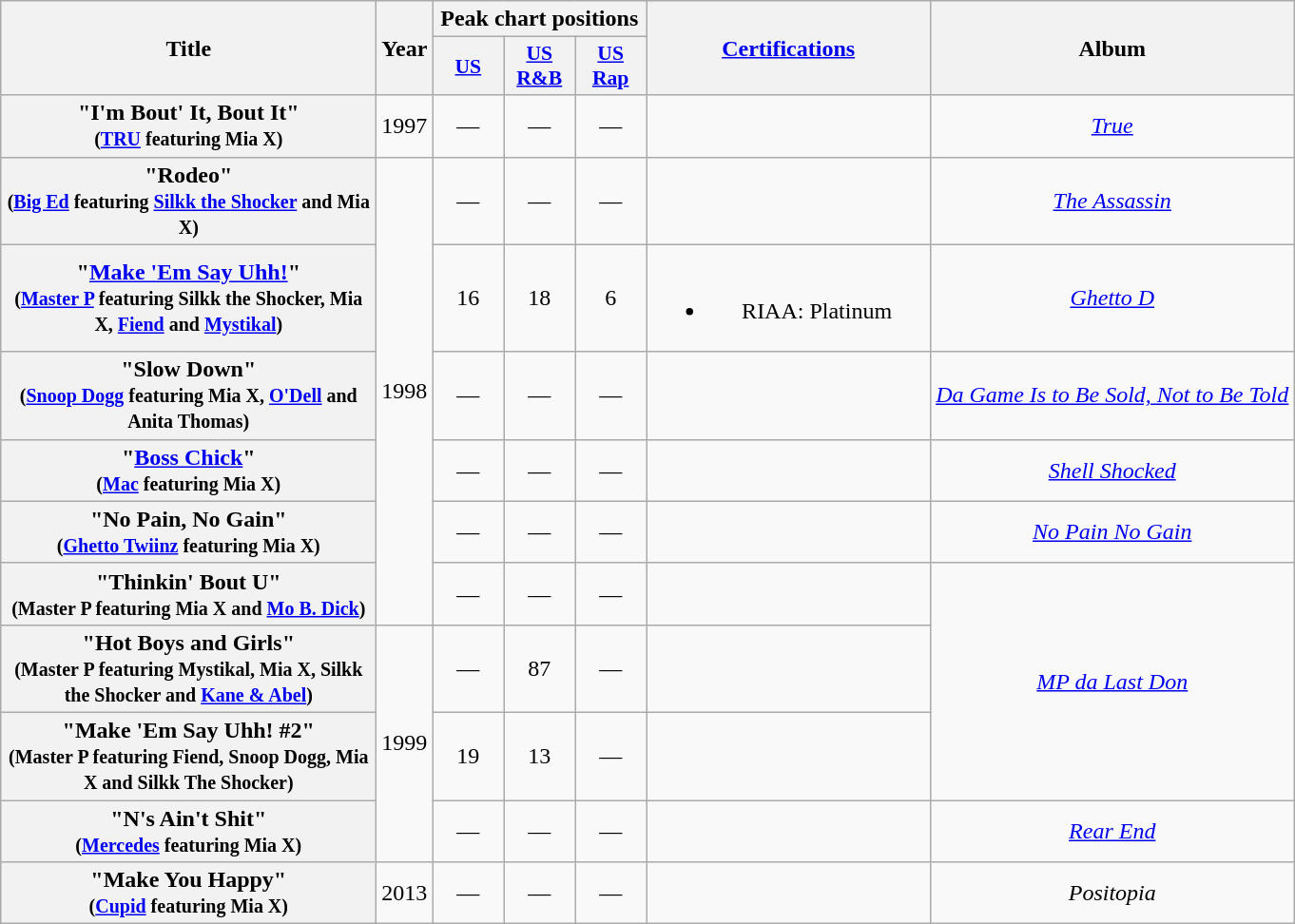<table class="wikitable plainrowheaders" style="text-align:center;">
<tr>
<th scope="col" rowspan="2" style="width:16em;">Title</th>
<th scope="col" rowspan="2">Year</th>
<th scope="col" colspan="3">Peak chart positions</th>
<th scope="col" rowspan="2" style="width:12em;"><a href='#'>Certifications</a></th>
<th scope="col" rowspan="2">Album</th>
</tr>
<tr>
<th style="width:3em; font-size:90%"><a href='#'>US</a></th>
<th style="width:3em; font-size:90%"><a href='#'>US<br>R&B</a></th>
<th style="width:3em; font-size:90%"><a href='#'>US<br>Rap</a></th>
</tr>
<tr>
<th scope="row">"I'm Bout' It, Bout It"<br><small>(<a href='#'>TRU</a> featuring Mia X)</small></th>
<td>1997</td>
<td>—</td>
<td>—</td>
<td>—</td>
<td></td>
<td><em><a href='#'>True</a></em></td>
</tr>
<tr>
<th scope="row">"Rodeo"<br><small>(<a href='#'>Big Ed</a> featuring <a href='#'>Silkk the Shocker</a> and Mia X)</small></th>
<td rowspan="6">1998</td>
<td>—</td>
<td>—</td>
<td>—</td>
<td></td>
<td><em><a href='#'>The Assassin</a></em></td>
</tr>
<tr>
<th scope="row">"<a href='#'>Make 'Em Say Uhh!</a>"<br><small>(<a href='#'>Master P</a> featuring Silkk the Shocker, Mia X, <a href='#'>Fiend</a> and <a href='#'>Mystikal</a>)</small></th>
<td>16</td>
<td>18</td>
<td>6</td>
<td><br><ul><li>RIAA: Platinum</li></ul></td>
<td><em><a href='#'>Ghetto D</a></em></td>
</tr>
<tr>
<th scope="row">"Slow Down"<br><small>(<a href='#'>Snoop Dogg</a> featuring Mia X, <a href='#'>O'Dell</a> and Anita Thomas)</small></th>
<td>—</td>
<td>—</td>
<td>—</td>
<td></td>
<td><em><a href='#'>Da Game Is to Be Sold, Not to Be Told</a></em></td>
</tr>
<tr>
<th scope="row">"<a href='#'>Boss Chick</a>"<br><small>(<a href='#'>Mac</a> featuring Mia X)</small></th>
<td>—</td>
<td>—</td>
<td>—</td>
<td></td>
<td><em><a href='#'>Shell Shocked</a></em></td>
</tr>
<tr>
<th scope="row">"No Pain, No Gain"<br><small>(<a href='#'>Ghetto Twiinz</a> featuring Mia X)</small></th>
<td>—</td>
<td>—</td>
<td>—</td>
<td></td>
<td><em><a href='#'>No Pain No Gain</a></em></td>
</tr>
<tr>
<th scope="row">"Thinkin' Bout U"<br><small>(Master P featuring Mia X and <a href='#'>Mo B. Dick</a>)</small></th>
<td>—</td>
<td>—</td>
<td>—</td>
<td></td>
<td rowspan="3"><em><a href='#'>MP da Last Don</a></em></td>
</tr>
<tr>
<th scope="row">"Hot Boys and Girls" <br><small>(Master P featuring Mystikal, Mia X, Silkk the Shocker and <a href='#'>Kane & Abel</a>)</small></th>
<td rowspan="3">1999</td>
<td>—</td>
<td>87</td>
<td>—</td>
<td></td>
</tr>
<tr>
<th scope="row">"Make 'Em Say Uhh! #2"<br><small>(Master P featuring Fiend, Snoop Dogg, Mia X and Silkk The Shocker)</small></th>
<td>19</td>
<td>13</td>
<td>—</td>
<td></td>
</tr>
<tr>
<th scope="row">"N's Ain't Shit"<br><small>(<a href='#'>Mercedes</a> featuring Mia X)</small></th>
<td>—</td>
<td>—</td>
<td>—</td>
<td></td>
<td><em><a href='#'>Rear End</a></em></td>
</tr>
<tr>
<th scope="row">"Make You Happy" <br><small>(<a href='#'>Cupid</a> featuring Mia X)</small></th>
<td>2013</td>
<td>—</td>
<td>—</td>
<td>—</td>
<td></td>
<td><em>Positopia</em></td>
</tr>
</table>
